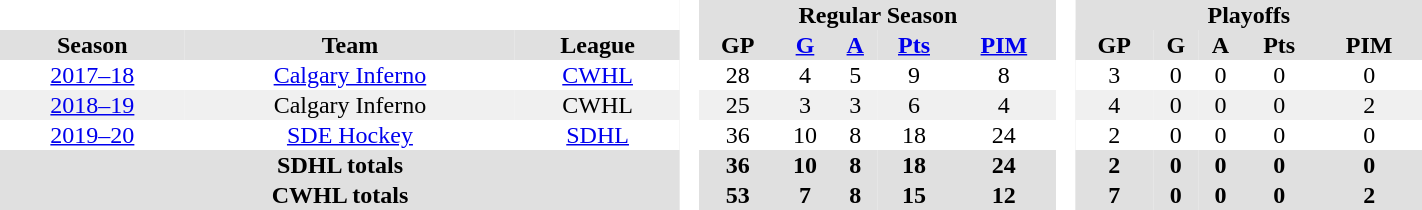<table border="0" cellpadding="1" cellspacing="0" style="text-align:center; width:75%">
<tr bgcolor="#e0e0e0">
<th colspan="3"  bgcolor="#ffffff"> </th>
<th rowspan="99" bgcolor="#ffffff"> </th>
<th colspan="5">Regular Season</th>
<th rowspan="99" bgcolor="#ffffff"> </th>
<th colspan="5">Playoffs</th>
</tr>
<tr bgcolor="#e0e0e0">
<th>Season</th>
<th>Team</th>
<th>League</th>
<th>GP</th>
<th><a href='#'>G</a></th>
<th><a href='#'>A</a></th>
<th><a href='#'>Pts</a></th>
<th><a href='#'>PIM</a></th>
<th>GP</th>
<th>G</th>
<th>A</th>
<th>Pts</th>
<th>PIM</th>
</tr>
<tr>
<td><a href='#'>2017–18</a></td>
<td><a href='#'>Calgary Inferno</a></td>
<td><a href='#'>CWHL</a></td>
<td>28</td>
<td>4</td>
<td>5</td>
<td>9</td>
<td>8</td>
<td>3</td>
<td>0</td>
<td>0</td>
<td>0</td>
<td>0</td>
</tr>
<tr bgcolor="#f0f0f0">
<td><a href='#'>2018–19</a></td>
<td>Calgary Inferno</td>
<td>CWHL</td>
<td>25</td>
<td>3</td>
<td>3</td>
<td>6</td>
<td>4</td>
<td>4</td>
<td>0</td>
<td>0</td>
<td>0</td>
<td>2</td>
</tr>
<tr>
<td><a href='#'>2019–20</a></td>
<td><a href='#'>SDE Hockey</a></td>
<td><a href='#'>SDHL</a></td>
<td>36</td>
<td>10</td>
<td>8</td>
<td>18</td>
<td>24</td>
<td>2</td>
<td>0</td>
<td>0</td>
<td>0</td>
<td>0</td>
</tr>
<tr bgcolor="#e0e0e0">
<th colspan="3">SDHL totals</th>
<th>36</th>
<th>10</th>
<th>8</th>
<th>18</th>
<th>24</th>
<th>2</th>
<th>0</th>
<th>0</th>
<th>0</th>
<th>0</th>
</tr>
<tr bgcolor="#e0e0e0">
<th colspan="3">CWHL totals</th>
<th>53</th>
<th>7</th>
<th>8</th>
<th>15</th>
<th>12</th>
<th>7</th>
<th>0</th>
<th>0</th>
<th>0</th>
<th>2</th>
</tr>
</table>
